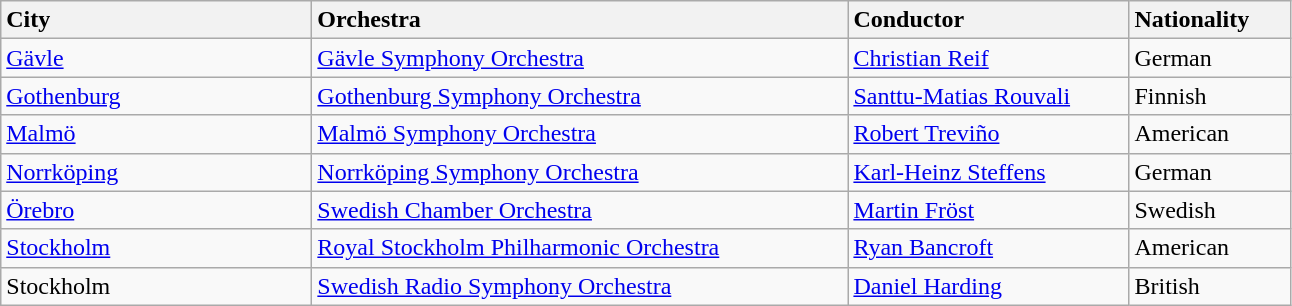<table class="wikitable">
<tr>
<td style="width: 200px; background: #f2f2f2"><strong>City</strong></td>
<td style="width: 350px; background: #f2f2f2"><strong>Orchestra</strong></td>
<td style="width: 180px; background: #f2f2f2"><strong>Conductor</strong></td>
<td style="width: 100px; background: #f2f2f2"><strong>Nationality</strong></td>
</tr>
<tr>
<td><a href='#'>Gävle</a></td>
<td><a href='#'>Gävle Symphony Orchestra</a></td>
<td><a href='#'>Christian Reif</a></td>
<td>German</td>
</tr>
<tr>
<td><a href='#'>Gothenburg</a></td>
<td><a href='#'>Gothenburg Symphony Orchestra</a></td>
<td><a href='#'>Santtu-Matias Rouvali</a></td>
<td>Finnish</td>
</tr>
<tr>
<td><a href='#'>Malmö</a></td>
<td><a href='#'>Malmö Symphony Orchestra</a></td>
<td><a href='#'>Robert Treviño</a></td>
<td>American</td>
</tr>
<tr>
<td><a href='#'>Norrköping</a></td>
<td><a href='#'>Norrköping Symphony Orchestra</a></td>
<td><a href='#'>Karl-Heinz Steffens</a></td>
<td>German</td>
</tr>
<tr>
<td><a href='#'>Örebro</a></td>
<td><a href='#'>Swedish Chamber Orchestra</a></td>
<td><a href='#'>Martin Fröst</a></td>
<td>Swedish</td>
</tr>
<tr>
<td><a href='#'>Stockholm</a></td>
<td><a href='#'>Royal Stockholm Philharmonic Orchestra</a></td>
<td><a href='#'>Ryan Bancroft</a></td>
<td>American</td>
</tr>
<tr>
<td>Stockholm</td>
<td><a href='#'>Swedish Radio Symphony Orchestra</a></td>
<td><a href='#'>Daniel Harding</a></td>
<td>British</td>
</tr>
</table>
